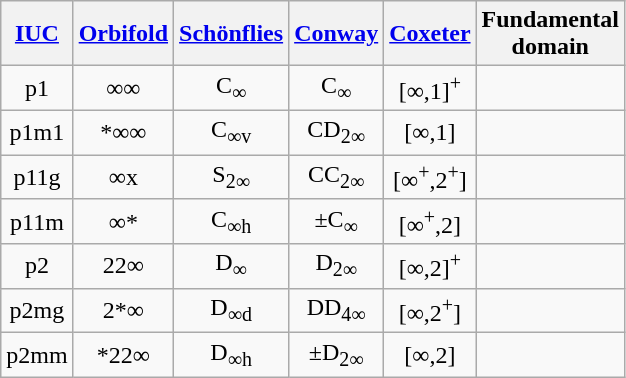<table class=wikitable>
<tr>
<th><a href='#'>IUC</a></th>
<th><a href='#'>Orbifold</a></th>
<th><a href='#'>Schönflies</a></th>
<th><a href='#'>Conway</a></th>
<th><a href='#'>Coxeter</a></th>
<th>Fundamental<br>domain</th>
</tr>
<tr align=center>
<td>p1</td>
<td>∞∞</td>
<td>C<sub>∞</sub></td>
<td>C<sub>∞</sub></td>
<td>[∞,1]<sup>+</sup></td>
<td></td>
</tr>
<tr align=center>
<td>p1m1</td>
<td>*∞∞</td>
<td>C<sub>∞v</sub></td>
<td>CD<sub>2∞</sub></td>
<td>[∞,1]</td>
<td></td>
</tr>
<tr align=center>
<td>p11g</td>
<td>∞x</td>
<td>S<sub>2∞</sub></td>
<td>CC<sub>2∞</sub></td>
<td>[∞<sup>+</sup>,2<sup>+</sup>]</td>
<td></td>
</tr>
<tr align=center>
<td>p11m</td>
<td>∞*</td>
<td>C<sub>∞h</sub></td>
<td>±C<sub>∞</sub></td>
<td>[∞<sup>+</sup>,2]</td>
<td></td>
</tr>
<tr align=center>
<td>p2</td>
<td>22∞</td>
<td>D<sub>∞</sub></td>
<td>D<sub>2∞</sub></td>
<td>[∞,2]<sup>+</sup></td>
<td></td>
</tr>
<tr align=center>
<td>p2mg</td>
<td>2*∞</td>
<td>D<sub>∞d</sub></td>
<td>DD<sub>4∞</sub></td>
<td>[∞,2<sup>+</sup>]</td>
<td></td>
</tr>
<tr align=center>
<td>p2mm</td>
<td>*22∞</td>
<td>D<sub>∞h</sub></td>
<td>±D<sub>2∞</sub></td>
<td>[∞,2]</td>
<td></td>
</tr>
</table>
